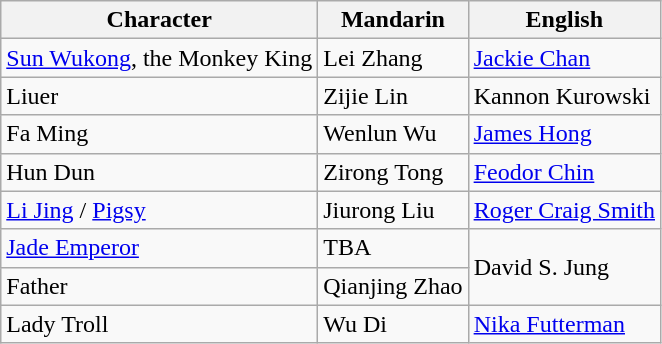<table class="wikitable">
<tr>
<th>Character</th>
<th>Mandarin</th>
<th>English</th>
</tr>
<tr>
<td><a href='#'>Sun Wukong</a>, the Monkey King</td>
<td>Lei Zhang</td>
<td><a href='#'>Jackie Chan</a></td>
</tr>
<tr>
<td>Liuer</td>
<td>Zijie Lin</td>
<td>Kannon Kurowski</td>
</tr>
<tr>
<td>Fa Ming</td>
<td>Wenlun Wu</td>
<td><a href='#'>James Hong</a></td>
</tr>
<tr>
<td>Hun Dun</td>
<td>Zirong Tong</td>
<td><a href='#'>Feodor Chin</a></td>
</tr>
<tr>
<td><a href='#'>Li Jing</a> / <a href='#'>Pigsy</a></td>
<td>Jiurong Liu</td>
<td><a href='#'>Roger Craig Smith</a></td>
</tr>
<tr>
<td><a href='#'>Jade Emperor</a></td>
<td>TBA</td>
<td rowspan="2">David S. Jung</td>
</tr>
<tr>
<td>Father</td>
<td>Qianjing Zhao</td>
</tr>
<tr>
<td>Lady Troll</td>
<td>Wu Di</td>
<td><a href='#'>Nika Futterman</a></td>
</tr>
</table>
